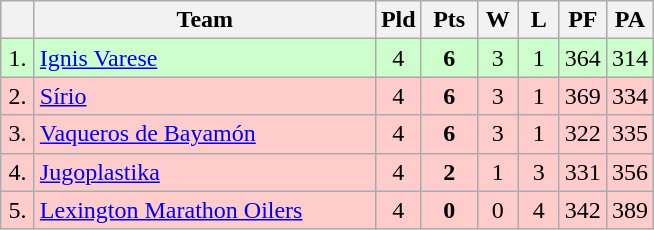<table class=wikitable style="text-align:center">
<tr>
<th width=15></th>
<th width=220>Team</th>
<th width=20>Pld</th>
<th width=30>Pts</th>
<th width=20>W</th>
<th width=20>L</th>
<th width=20>PF</th>
<th width=20>PA</th>
</tr>
<tr style="background: #ccffcc;">
<td>1.</td>
<td align=left> <a href='#'>Ignis Varese</a></td>
<td>4</td>
<td><strong>6</strong></td>
<td>3</td>
<td>1</td>
<td>364</td>
<td>314</td>
</tr>
<tr style="background:#ffcccc;">
<td>2.</td>
<td align=left> <a href='#'>Sírio</a></td>
<td>4</td>
<td><strong>6</strong></td>
<td>3</td>
<td>1</td>
<td>369</td>
<td>334</td>
</tr>
<tr style="background:#ffcccc;">
<td>3.</td>
<td align=left> <a href='#'>Vaqueros de Bayamón</a></td>
<td>4</td>
<td><strong>6</strong></td>
<td>3</td>
<td>1</td>
<td>322</td>
<td>335</td>
</tr>
<tr style="background:#ffcccc;">
<td>4.</td>
<td align=left> <a href='#'>Jugoplastika</a></td>
<td>4</td>
<td><strong>2</strong></td>
<td>1</td>
<td>3</td>
<td>331</td>
<td>356</td>
</tr>
<tr style="background:#ffcccc;">
<td>5.</td>
<td align=left> <a href='#'>Lexington Marathon Oilers</a></td>
<td>4</td>
<td><strong>0</strong></td>
<td>0</td>
<td>4</td>
<td>342</td>
<td>389</td>
</tr>
</table>
